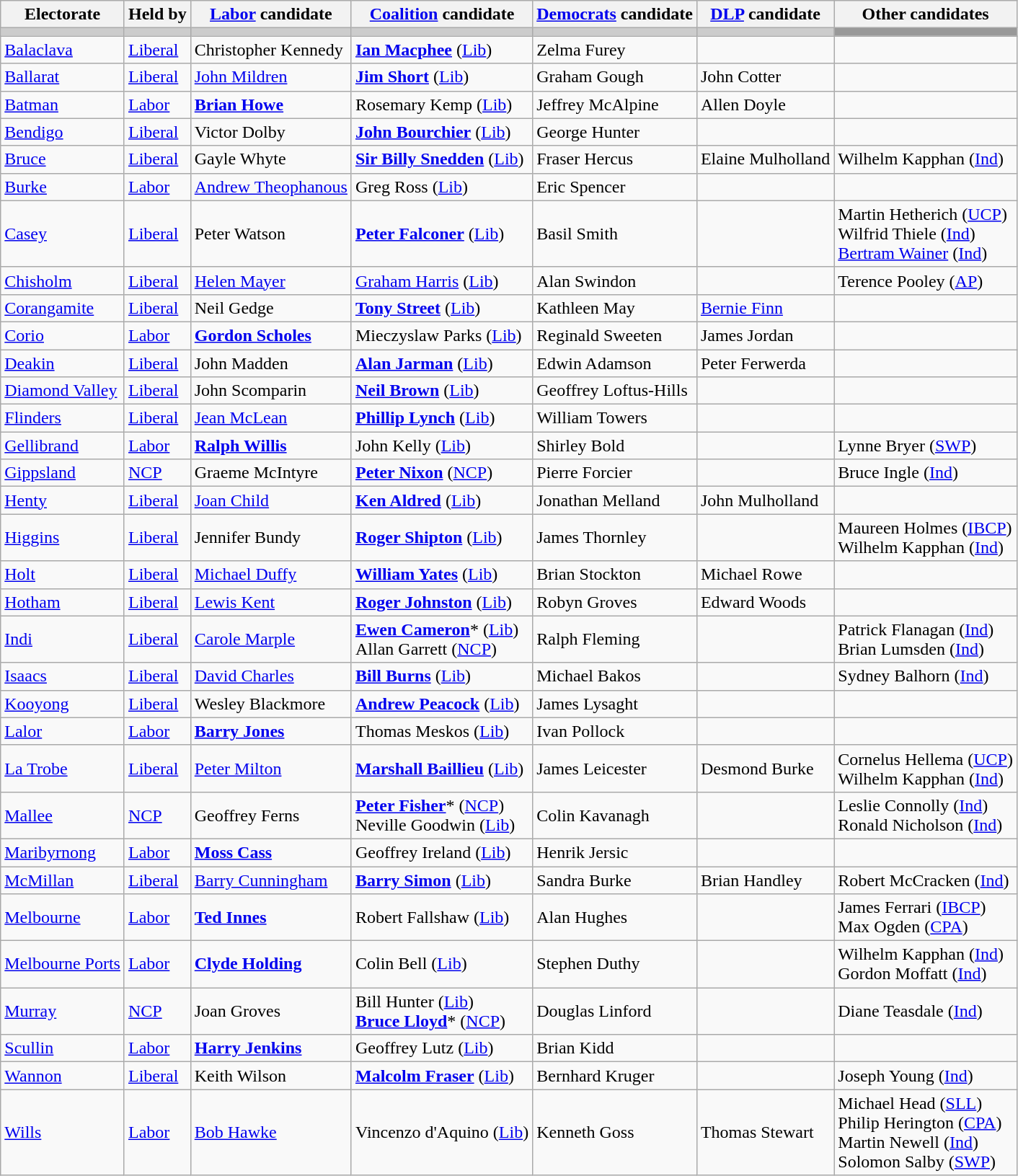<table class="wikitable">
<tr>
<th>Electorate</th>
<th>Held by</th>
<th><a href='#'>Labor</a> candidate</th>
<th><a href='#'>Coalition</a> candidate</th>
<th><a href='#'>Democrats</a> candidate</th>
<th><a href='#'>DLP</a> candidate</th>
<th>Other candidates</th>
</tr>
<tr bgcolor="#cccccc">
<td></td>
<td></td>
<td></td>
<td></td>
<td></td>
<td></td>
<td bgcolor="#999999"></td>
</tr>
<tr>
<td><a href='#'>Balaclava</a></td>
<td><a href='#'>Liberal</a></td>
<td>Christopher Kennedy</td>
<td><strong><a href='#'>Ian Macphee</a></strong> (<a href='#'>Lib</a>)</td>
<td>Zelma Furey</td>
<td></td>
<td></td>
</tr>
<tr>
<td><a href='#'>Ballarat</a></td>
<td><a href='#'>Liberal</a></td>
<td><a href='#'>John Mildren</a></td>
<td><strong><a href='#'>Jim Short</a></strong> (<a href='#'>Lib</a>)</td>
<td>Graham Gough</td>
<td>John Cotter</td>
<td></td>
</tr>
<tr>
<td><a href='#'>Batman</a></td>
<td><a href='#'>Labor</a></td>
<td><strong><a href='#'>Brian Howe</a></strong></td>
<td>Rosemary Kemp (<a href='#'>Lib</a>)</td>
<td>Jeffrey McAlpine</td>
<td>Allen Doyle</td>
<td></td>
</tr>
<tr>
<td><a href='#'>Bendigo</a></td>
<td><a href='#'>Liberal</a></td>
<td>Victor Dolby</td>
<td><strong><a href='#'>John Bourchier</a></strong> (<a href='#'>Lib</a>)</td>
<td>George Hunter</td>
<td></td>
</tr>
<tr>
<td><a href='#'>Bruce</a></td>
<td><a href='#'>Liberal</a></td>
<td>Gayle Whyte</td>
<td><strong><a href='#'>Sir Billy Snedden</a></strong> (<a href='#'>Lib</a>)</td>
<td>Fraser Hercus</td>
<td>Elaine Mulholland</td>
<td>Wilhelm Kapphan (<a href='#'>Ind</a>)</td>
</tr>
<tr>
<td><a href='#'>Burke</a></td>
<td><a href='#'>Labor</a></td>
<td><a href='#'>Andrew Theophanous</a></td>
<td>Greg Ross (<a href='#'>Lib</a>)</td>
<td>Eric Spencer</td>
<td></td>
<td></td>
</tr>
<tr>
<td><a href='#'>Casey</a></td>
<td><a href='#'>Liberal</a></td>
<td>Peter Watson</td>
<td><strong><a href='#'>Peter Falconer</a></strong> (<a href='#'>Lib</a>)</td>
<td>Basil Smith</td>
<td></td>
<td>Martin Hetherich (<a href='#'>UCP</a>)<br>Wilfrid Thiele (<a href='#'>Ind</a>)<br><a href='#'>Bertram Wainer</a> (<a href='#'>Ind</a>)</td>
</tr>
<tr>
<td><a href='#'>Chisholm</a></td>
<td><a href='#'>Liberal</a></td>
<td><a href='#'>Helen Mayer</a></td>
<td><a href='#'>Graham Harris</a> (<a href='#'>Lib</a>)</td>
<td>Alan Swindon</td>
<td></td>
<td>Terence Pooley (<a href='#'>AP</a>)</td>
</tr>
<tr>
<td><a href='#'>Corangamite</a></td>
<td><a href='#'>Liberal</a></td>
<td>Neil Gedge</td>
<td><strong><a href='#'>Tony Street</a></strong> (<a href='#'>Lib</a>)</td>
<td>Kathleen May</td>
<td><a href='#'>Bernie Finn</a></td>
<td></td>
</tr>
<tr>
<td><a href='#'>Corio</a></td>
<td><a href='#'>Labor</a></td>
<td><strong><a href='#'>Gordon Scholes</a></strong></td>
<td>Mieczyslaw Parks (<a href='#'>Lib</a>)</td>
<td>Reginald Sweeten</td>
<td>James Jordan</td>
<td></td>
</tr>
<tr>
<td><a href='#'>Deakin</a></td>
<td><a href='#'>Liberal</a></td>
<td>John Madden</td>
<td><strong><a href='#'>Alan Jarman</a></strong> (<a href='#'>Lib</a>)</td>
<td>Edwin Adamson</td>
<td>Peter Ferwerda</td>
<td></td>
</tr>
<tr>
<td><a href='#'>Diamond Valley</a></td>
<td><a href='#'>Liberal</a></td>
<td>John Scomparin</td>
<td><strong><a href='#'>Neil Brown</a></strong> (<a href='#'>Lib</a>)</td>
<td>Geoffrey Loftus-Hills</td>
<td></td>
<td></td>
</tr>
<tr>
<td><a href='#'>Flinders</a></td>
<td><a href='#'>Liberal</a></td>
<td><a href='#'>Jean McLean</a></td>
<td><strong><a href='#'>Phillip Lynch</a></strong> (<a href='#'>Lib</a>)</td>
<td>William Towers</td>
<td></td>
<td></td>
</tr>
<tr>
<td><a href='#'>Gellibrand</a></td>
<td><a href='#'>Labor</a></td>
<td><strong><a href='#'>Ralph Willis</a></strong></td>
<td>John Kelly (<a href='#'>Lib</a>)</td>
<td>Shirley Bold</td>
<td></td>
<td>Lynne Bryer (<a href='#'>SWP</a>)</td>
</tr>
<tr>
<td><a href='#'>Gippsland</a></td>
<td><a href='#'>NCP</a></td>
<td>Graeme McIntyre</td>
<td><strong><a href='#'>Peter Nixon</a></strong> (<a href='#'>NCP</a>)</td>
<td>Pierre Forcier</td>
<td></td>
<td>Bruce Ingle (<a href='#'>Ind</a>)</td>
</tr>
<tr>
<td><a href='#'>Henty</a></td>
<td><a href='#'>Liberal</a></td>
<td><a href='#'>Joan Child</a></td>
<td><strong><a href='#'>Ken Aldred</a></strong> (<a href='#'>Lib</a>)</td>
<td>Jonathan Melland</td>
<td>John Mulholland</td>
<td></td>
</tr>
<tr>
<td><a href='#'>Higgins</a></td>
<td><a href='#'>Liberal</a></td>
<td>Jennifer Bundy</td>
<td><strong><a href='#'>Roger Shipton</a></strong> (<a href='#'>Lib</a>)</td>
<td>James Thornley</td>
<td></td>
<td>Maureen Holmes (<a href='#'>IBCP</a>)<br>Wilhelm Kapphan (<a href='#'>Ind</a>)</td>
</tr>
<tr>
<td><a href='#'>Holt</a></td>
<td><a href='#'>Liberal</a></td>
<td><a href='#'>Michael Duffy</a></td>
<td><strong><a href='#'>William Yates</a></strong> (<a href='#'>Lib</a>)</td>
<td>Brian Stockton</td>
<td>Michael Rowe</td>
<td></td>
</tr>
<tr>
<td><a href='#'>Hotham</a></td>
<td><a href='#'>Liberal</a></td>
<td><a href='#'>Lewis Kent</a></td>
<td><strong><a href='#'>Roger Johnston</a></strong> (<a href='#'>Lib</a>)</td>
<td>Robyn Groves</td>
<td>Edward Woods</td>
<td></td>
</tr>
<tr>
<td><a href='#'>Indi</a></td>
<td><a href='#'>Liberal</a></td>
<td><a href='#'>Carole Marple</a></td>
<td><strong><a href='#'>Ewen Cameron</a></strong>* (<a href='#'>Lib</a>)<br>Allan Garrett (<a href='#'>NCP</a>)</td>
<td>Ralph Fleming</td>
<td></td>
<td>Patrick Flanagan (<a href='#'>Ind</a>)<br>Brian Lumsden (<a href='#'>Ind</a>)</td>
</tr>
<tr>
<td><a href='#'>Isaacs</a></td>
<td><a href='#'>Liberal</a></td>
<td><a href='#'>David Charles</a></td>
<td><strong><a href='#'>Bill Burns</a></strong> (<a href='#'>Lib</a>)</td>
<td>Michael Bakos</td>
<td></td>
<td>Sydney Balhorn (<a href='#'>Ind</a>)</td>
</tr>
<tr>
<td><a href='#'>Kooyong</a></td>
<td><a href='#'>Liberal</a></td>
<td>Wesley Blackmore</td>
<td><strong><a href='#'>Andrew Peacock</a></strong> (<a href='#'>Lib</a>)</td>
<td>James Lysaght</td>
<td></td>
<td></td>
</tr>
<tr>
<td><a href='#'>Lalor</a></td>
<td><a href='#'>Labor</a></td>
<td><strong><a href='#'>Barry Jones</a></strong></td>
<td>Thomas Meskos (<a href='#'>Lib</a>)</td>
<td>Ivan Pollock</td>
<td></td>
<td></td>
</tr>
<tr>
<td><a href='#'>La Trobe</a></td>
<td><a href='#'>Liberal</a></td>
<td><a href='#'>Peter Milton</a></td>
<td><strong><a href='#'>Marshall Baillieu</a></strong> (<a href='#'>Lib</a>)</td>
<td>James Leicester</td>
<td>Desmond Burke</td>
<td>Cornelus Hellema (<a href='#'>UCP</a>)<br>Wilhelm Kapphan (<a href='#'>Ind</a>)</td>
</tr>
<tr>
<td><a href='#'>Mallee</a></td>
<td><a href='#'>NCP</a></td>
<td>Geoffrey Ferns</td>
<td><strong><a href='#'>Peter Fisher</a></strong>* (<a href='#'>NCP</a>)<br>Neville Goodwin (<a href='#'>Lib</a>)</td>
<td>Colin Kavanagh</td>
<td></td>
<td>Leslie Connolly (<a href='#'>Ind</a>)<br>Ronald Nicholson (<a href='#'>Ind</a>)</td>
</tr>
<tr>
<td><a href='#'>Maribyrnong</a></td>
<td><a href='#'>Labor</a></td>
<td><strong><a href='#'>Moss Cass</a></strong></td>
<td>Geoffrey Ireland (<a href='#'>Lib</a>)</td>
<td>Henrik Jersic</td>
<td></td>
<td></td>
</tr>
<tr>
<td><a href='#'>McMillan</a></td>
<td><a href='#'>Liberal</a></td>
<td><a href='#'>Barry Cunningham</a></td>
<td><strong><a href='#'>Barry Simon</a></strong> (<a href='#'>Lib</a>)</td>
<td>Sandra Burke</td>
<td>Brian Handley</td>
<td>Robert McCracken (<a href='#'>Ind</a>)</td>
</tr>
<tr>
<td><a href='#'>Melbourne</a></td>
<td><a href='#'>Labor</a></td>
<td><strong><a href='#'>Ted Innes</a></strong></td>
<td>Robert Fallshaw (<a href='#'>Lib</a>)</td>
<td>Alan Hughes</td>
<td></td>
<td>James Ferrari (<a href='#'>IBCP</a>)<br>Max Ogden (<a href='#'>CPA</a>)</td>
</tr>
<tr>
<td><a href='#'>Melbourne Ports</a></td>
<td><a href='#'>Labor</a></td>
<td><strong><a href='#'>Clyde Holding</a></strong></td>
<td>Colin Bell (<a href='#'>Lib</a>)</td>
<td>Stephen Duthy</td>
<td></td>
<td>Wilhelm Kapphan (<a href='#'>Ind</a>)<br>Gordon Moffatt (<a href='#'>Ind</a>)</td>
</tr>
<tr>
<td><a href='#'>Murray</a></td>
<td><a href='#'>NCP</a></td>
<td>Joan Groves</td>
<td>Bill Hunter (<a href='#'>Lib</a>)<br><strong><a href='#'>Bruce Lloyd</a></strong>* (<a href='#'>NCP</a>)</td>
<td>Douglas Linford</td>
<td></td>
<td>Diane Teasdale (<a href='#'>Ind</a>)</td>
</tr>
<tr>
<td><a href='#'>Scullin</a></td>
<td><a href='#'>Labor</a></td>
<td><strong><a href='#'>Harry Jenkins</a></strong></td>
<td>Geoffrey Lutz (<a href='#'>Lib</a>)</td>
<td>Brian Kidd</td>
<td></td>
<td></td>
</tr>
<tr>
<td><a href='#'>Wannon</a></td>
<td><a href='#'>Liberal</a></td>
<td>Keith Wilson</td>
<td><strong><a href='#'>Malcolm Fraser</a></strong> (<a href='#'>Lib</a>)</td>
<td>Bernhard Kruger</td>
<td></td>
<td>Joseph Young (<a href='#'>Ind</a>)</td>
</tr>
<tr>
<td><a href='#'>Wills</a></td>
<td><a href='#'>Labor</a></td>
<td><a href='#'>Bob Hawke</a></td>
<td>Vincenzo d'Aquino (<a href='#'>Lib</a>)</td>
<td>Kenneth Goss</td>
<td>Thomas Stewart</td>
<td>Michael Head (<a href='#'>SLL</a>)<br>Philip Herington (<a href='#'>CPA</a>)<br>Martin Newell (<a href='#'>Ind</a>)<br>Solomon Salby (<a href='#'>SWP</a>)</td>
</tr>
</table>
